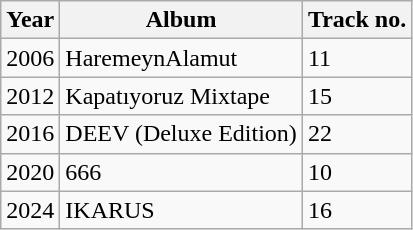<table class="wikitable">
<tr>
<th>Year</th>
<th>Album</th>
<th>Track no.</th>
</tr>
<tr>
<td>2006</td>
<td>HaremeynAlamut</td>
<td>11</td>
</tr>
<tr>
<td>2012</td>
<td>Kapatıyoruz Mixtape</td>
<td>15</td>
</tr>
<tr>
<td>2016</td>
<td>DEEV (Deluxe Edition)</td>
<td>22</td>
</tr>
<tr>
<td>2020</td>
<td>666</td>
<td>10</td>
</tr>
<tr>
<td>2024</td>
<td>IKARUS</td>
<td>16</td>
</tr>
</table>
